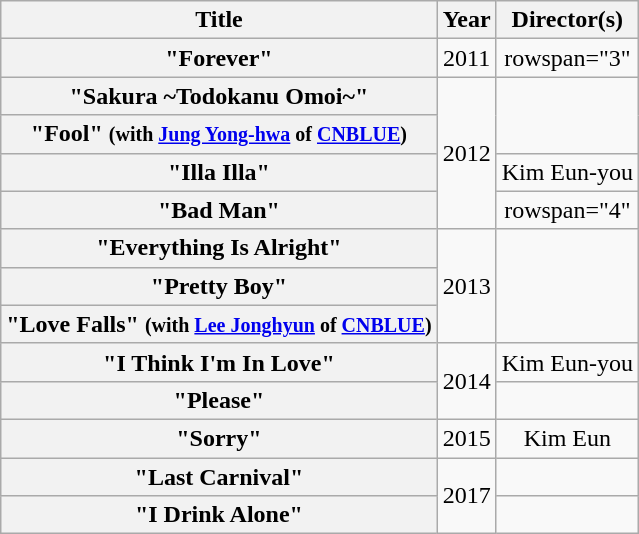<table class="wikitable plainrowheaders" style="text-align:center;">
<tr>
<th scope="col">Title</th>
<th scope="col">Year</th>
<th scope="col">Director(s)</th>
</tr>
<tr>
<th scope="row">"Forever"</th>
<td>2011</td>
<td>rowspan="3" </td>
</tr>
<tr>
<th scope="row">"Sakura ~Todokanu Omoi~"</th>
<td rowspan="4">2012</td>
</tr>
<tr>
<th scope="row">"Fool" <small>(with <a href='#'>Jung Yong-hwa</a> of <a href='#'>CNBLUE</a>)</small></th>
</tr>
<tr>
<th scope="row">"Illa Illa"</th>
<td>Kim Eun-you</td>
</tr>
<tr>
<th scope="row">"Bad Man"</th>
<td>rowspan="4" </td>
</tr>
<tr>
<th scope="row">"Everything Is Alright"</th>
<td rowspan="3">2013</td>
</tr>
<tr>
<th scope="row">"Pretty Boy"</th>
</tr>
<tr>
<th scope="row">"Love Falls" <small>(with <a href='#'>Lee Jonghyun</a> of <a href='#'>CNBLUE</a>)</small></th>
</tr>
<tr>
<th scope="row">"I Think I'm In Love"</th>
<td rowspan="2">2014</td>
<td>Kim Eun-you</td>
</tr>
<tr>
<th scope="row">"Please"</th>
<td></td>
</tr>
<tr>
<th scope="row">"Sorry"</th>
<td>2015</td>
<td>Kim Eun</td>
</tr>
<tr>
<th scope="row">"Last Carnival"</th>
<td rowspan="2">2017</td>
<td></td>
</tr>
<tr>
<th scope="row">"I Drink Alone"</th>
<td></td>
</tr>
</table>
